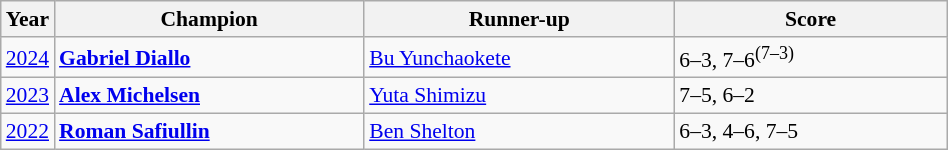<table class="wikitable" style="font-size:90%">
<tr>
<th>Year</th>
<th style="width:200px;">Champion</th>
<th style="width:200px;">Runner-up</th>
<th style="width:175px;">Score</th>
</tr>
<tr>
<td><a href='#'>2024</a></td>
<td> <strong><a href='#'>Gabriel Diallo</a></strong></td>
<td> <a href='#'>Bu Yunchaokete</a></td>
<td>6–3, 7–6<sup>(7–3)</sup></td>
</tr>
<tr>
<td><a href='#'>2023</a></td>
<td> <strong><a href='#'>Alex Michelsen</a></strong></td>
<td> <a href='#'>Yuta Shimizu</a></td>
<td>7–5, 6–2</td>
</tr>
<tr>
<td><a href='#'>2022</a></td>
<td> <strong><a href='#'>Roman Safiullin</a></strong></td>
<td> <a href='#'>Ben Shelton</a></td>
<td>6–3, 4–6, 7–5</td>
</tr>
</table>
